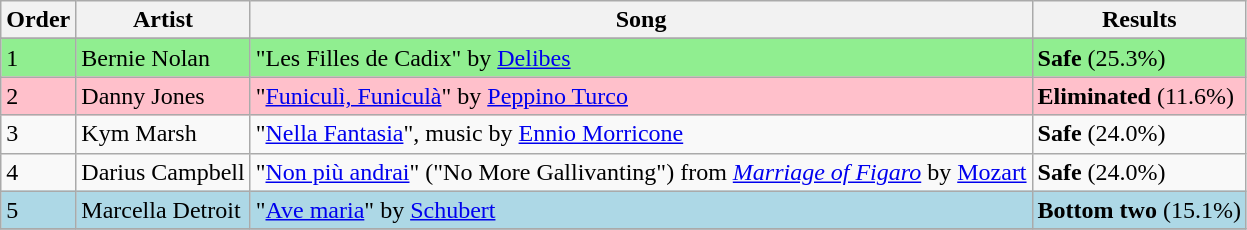<table class="wikitable">
<tr>
<th>Order</th>
<th>Artist</th>
<th>Song</th>
<th>Results</th>
</tr>
<tr>
</tr>
<tr bgcolor="lightgreen">
<td>1</td>
<td>Bernie Nolan</td>
<td>"Les Filles de Cadix" by <a href='#'>Delibes</a></td>
<td><strong>Safe</strong> (25.3%)</td>
</tr>
<tr bgcolor="#FFC0CB">
<td>2</td>
<td>Danny Jones</td>
<td>"<a href='#'>Funiculì, Funiculà</a>" by <a href='#'>Peppino Turco</a></td>
<td><strong>Eliminated</strong> (11.6%)</td>
</tr>
<tr>
<td>3</td>
<td>Kym Marsh</td>
<td>"<a href='#'>Nella Fantasia</a>", music by <a href='#'>Ennio Morricone</a></td>
<td><strong>Safe</strong> (24.0%)</td>
</tr>
<tr>
<td>4</td>
<td>Darius Campbell</td>
<td>"<a href='#'>Non più andrai</a>" ("No More Gallivanting") from <em><a href='#'>Marriage of Figaro</a></em> by <a href='#'>Mozart</a></td>
<td><strong>Safe</strong> (24.0%)</td>
</tr>
<tr bgcolor="lightblue">
<td>5</td>
<td>Marcella Detroit</td>
<td>"<a href='#'>Ave maria</a>" by <a href='#'>Schubert</a></td>
<td><strong>Bottom two</strong> (15.1%)</td>
</tr>
<tr>
</tr>
</table>
